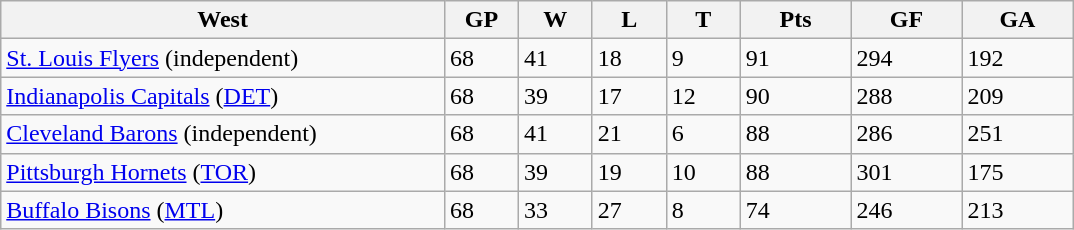<table class="wikitable">
<tr>
<th bgcolor="#DDDDFF" width="30%">West</th>
<th bgcolor="#DDDDFF" width="5%">GP</th>
<th bgcolor="#DDDDFF" width="5%">W</th>
<th bgcolor="#DDDDFF" width="5%">L</th>
<th bgcolor="#DDDDFF" width="5%">T</th>
<th bgcolor="#DDDDFF" width="7.5%">Pts</th>
<th bgcolor="#DDDDFF" width="7.5%">GF</th>
<th bgcolor="#DDDDFF" width="7.5%">GA</th>
</tr>
<tr>
<td><a href='#'>St. Louis Flyers</a> (independent)</td>
<td>68</td>
<td>41</td>
<td>18</td>
<td>9</td>
<td>91</td>
<td>294</td>
<td>192</td>
</tr>
<tr>
<td><a href='#'>Indianapolis Capitals</a> (<a href='#'>DET</a>)</td>
<td>68</td>
<td>39</td>
<td>17</td>
<td>12</td>
<td>90</td>
<td>288</td>
<td>209</td>
</tr>
<tr>
<td><a href='#'>Cleveland Barons</a> (independent)</td>
<td>68</td>
<td>41</td>
<td>21</td>
<td>6</td>
<td>88</td>
<td>286</td>
<td>251</td>
</tr>
<tr>
<td><a href='#'>Pittsburgh Hornets</a> (<a href='#'>TOR</a>)</td>
<td>68</td>
<td>39</td>
<td>19</td>
<td>10</td>
<td>88</td>
<td>301</td>
<td>175</td>
</tr>
<tr>
<td><a href='#'>Buffalo Bisons</a> (<a href='#'>MTL</a>)</td>
<td>68</td>
<td>33</td>
<td>27</td>
<td>8</td>
<td>74</td>
<td>246</td>
<td>213</td>
</tr>
</table>
